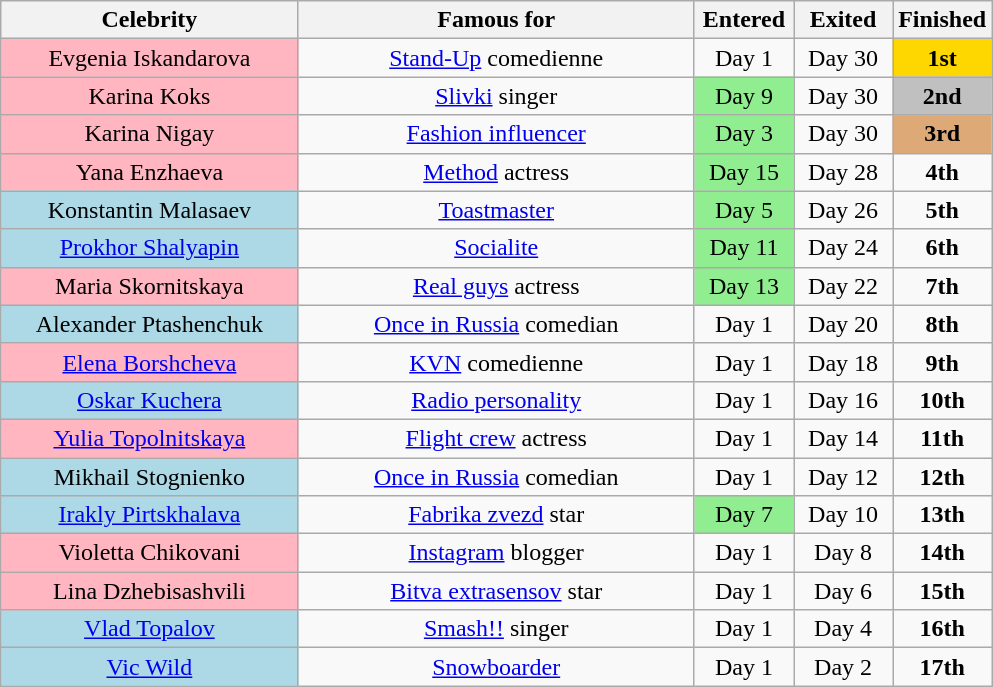<table class="wikitable"  style="text-align:center;">
<tr>
<th style="width:30%;">Celebrity</th>
<th style="width:40%;">Famous for</th>
<th style="width:10%;">Entered</th>
<th style="width:10%;">Exited</th>
<th style="width:10%;">Finished</th>
</tr>
<tr>
<td style=background:lightpink>Evgenia Iskandarova</td>
<td><a href='#'>Stand-Up</a> comedienne</td>
<td>Day 1</td>
<td>Day 30</td>
<td style="background:gold"><strong>1st</strong></td>
</tr>
<tr>
<td style=background:lightpink>Karina Koks</td>
<td><a href='#'>Slivki</a> singer</td>
<td style="background:lightgreen">Day 9</td>
<td>Day 30</td>
<td style="background:silver"><strong>2nd</strong></td>
</tr>
<tr>
<td style=background:lightpink>Karina Nigay</td>
<td><a href='#'>Fashion influencer</a></td>
<td style="background:lightgreen">Day 3</td>
<td>Day 30</td>
<td style="background:#da7"><strong>3rd</strong></td>
</tr>
<tr>
<td style=background:lightpink>Yana Enzhaeva</td>
<td><a href='#'>Method</a> actress</td>
<td style="background:lightgreen">Day 15</td>
<td>Day 28</td>
<td><strong>4th</strong></td>
</tr>
<tr>
<td style=background:lightblue>Konstantin Malasaev</td>
<td><a href='#'>Toastmaster</a></td>
<td style="background:lightgreen">Day 5</td>
<td>Day 26</td>
<td><strong>5th</strong></td>
</tr>
<tr>
<td style=background:lightblue><a href='#'>Prokhor Shalyapin</a></td>
<td><a href='#'>Socialite</a></td>
<td style="background:lightgreen">Day 11</td>
<td>Day 24</td>
<td><strong>6th</strong></td>
</tr>
<tr>
<td style=background:lightpink>Maria Skornitskaya</td>
<td><a href='#'>Real guys</a> actress</td>
<td style="background:lightgreen">Day 13</td>
<td>Day 22</td>
<td><strong>7th</strong></td>
</tr>
<tr>
<td style=background:lightblue>Alexander Ptashenchuk</td>
<td><a href='#'>Once in Russia</a> comedian</td>
<td>Day 1</td>
<td>Day 20</td>
<td><strong>8th</strong></td>
</tr>
<tr>
<td style=background:lightpink><a href='#'>Elena Borshcheva</a></td>
<td><a href='#'>KVN</a> comedienne</td>
<td>Day 1</td>
<td>Day 18</td>
<td><strong>9th</strong></td>
</tr>
<tr>
<td style=background:lightblue><a href='#'>Oskar Kuchera</a></td>
<td><a href='#'>Radio personality</a></td>
<td>Day 1</td>
<td>Day 16</td>
<td><strong>10th</strong></td>
</tr>
<tr>
<td style=background:lightpink><a href='#'>Yulia Topolnitskaya</a></td>
<td><a href='#'>Flight crew</a> actress</td>
<td>Day 1</td>
<td>Day 14</td>
<td><strong>11th</strong></td>
</tr>
<tr>
<td style=background:lightblue>Mikhail Stognienko</td>
<td><a href='#'>Once in Russia</a> comedian</td>
<td>Day 1</td>
<td>Day 12</td>
<td><strong>12th</strong></td>
</tr>
<tr>
<td style=background:lightblue><a href='#'>Irakly Pirtskhalava</a></td>
<td><a href='#'>Fabrika zvezd</a> star</td>
<td style="background:lightgreen">Day 7</td>
<td>Day 10</td>
<td><strong>13th</strong></td>
</tr>
<tr>
<td style=background:lightpink>Violetta Chikovani</td>
<td><a href='#'>Instagram</a> blogger</td>
<td>Day 1</td>
<td>Day 8</td>
<td><strong>14th</strong></td>
</tr>
<tr>
<td style=background:lightpink>Lina Dzhebisashvili</td>
<td><a href='#'>Bitva extrasensov</a> star</td>
<td>Day 1</td>
<td>Day 6</td>
<td><strong>15th</strong></td>
</tr>
<tr>
<td style=background:lightblue><a href='#'>Vlad Topalov</a></td>
<td><a href='#'>Smash!!</a> singer</td>
<td>Day 1</td>
<td>Day 4</td>
<td><strong>16th</strong></td>
</tr>
<tr>
<td style=background:lightblue><a href='#'>Vic Wild</a></td>
<td><a href='#'>Snowboarder</a></td>
<td>Day 1</td>
<td>Day 2</td>
<td><strong>17th</strong></td>
</tr>
</table>
